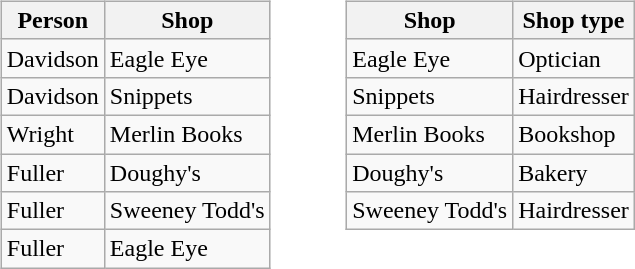<table style="border-spacing:2em 0; margin-left:-2em">
<tr>
<td style="vertical-align:top"><br><table class="wikitable">
<tr>
<th>Person</th>
<th>Shop</th>
</tr>
<tr>
<td>Davidson</td>
<td>Eagle Eye</td>
</tr>
<tr>
<td>Davidson</td>
<td>Snippets</td>
</tr>
<tr>
<td>Wright</td>
<td>Merlin Books</td>
</tr>
<tr>
<td>Fuller</td>
<td>Doughy's</td>
</tr>
<tr>
<td>Fuller</td>
<td>Sweeney Todd's</td>
</tr>
<tr>
<td>Fuller</td>
<td>Eagle Eye</td>
</tr>
</table>
</td>
<td style="vertical-align:top"><br><table class="wikitable">
<tr>
<th>Shop</th>
<th>Shop type</th>
</tr>
<tr>
<td>Eagle Eye</td>
<td>Optician</td>
</tr>
<tr>
<td>Snippets</td>
<td>Hairdresser</td>
</tr>
<tr>
<td>Merlin Books</td>
<td>Bookshop</td>
</tr>
<tr>
<td>Doughy's</td>
<td>Bakery</td>
</tr>
<tr>
<td>Sweeney Todd's</td>
<td>Hairdresser</td>
</tr>
</table>
</td>
</tr>
</table>
